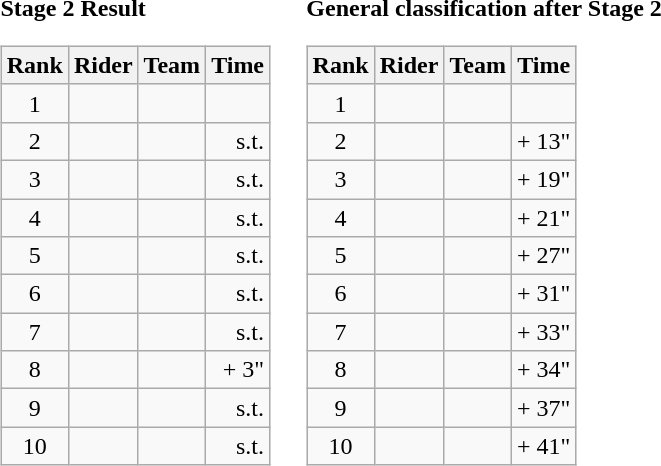<table>
<tr>
<td><strong>Stage 2 Result</strong><br><table class="wikitable">
<tr>
<th scope="col">Rank</th>
<th scope="col">Rider</th>
<th scope="col">Team</th>
<th scope="col">Time</th>
</tr>
<tr>
<td style="text-align:center;">1</td>
<td></td>
<td></td>
<td style="text-align:right;"></td>
</tr>
<tr>
<td style="text-align:center;">2</td>
<td></td>
<td></td>
<td style="text-align:right;">s.t.</td>
</tr>
<tr>
<td style="text-align:center;">3</td>
<td></td>
<td></td>
<td style="text-align:right;">s.t.</td>
</tr>
<tr>
<td style="text-align:center;">4</td>
<td></td>
<td></td>
<td style="text-align:right;">s.t.</td>
</tr>
<tr>
<td style="text-align:center;">5</td>
<td></td>
<td></td>
<td style="text-align:right;">s.t.</td>
</tr>
<tr>
<td style="text-align:center;">6</td>
<td></td>
<td></td>
<td style="text-align:right;">s.t.</td>
</tr>
<tr>
<td style="text-align:center;">7</td>
<td></td>
<td></td>
<td style="text-align:right;">s.t.</td>
</tr>
<tr>
<td style="text-align:center;">8</td>
<td></td>
<td></td>
<td style="text-align:right;">+ 3"</td>
</tr>
<tr>
<td style="text-align:center;">9</td>
<td></td>
<td></td>
<td style="text-align:right;">s.t.</td>
</tr>
<tr>
<td style="text-align:center;">10</td>
<td></td>
<td></td>
<td style="text-align:right;">s.t.</td>
</tr>
</table>
</td>
<td></td>
<td><strong>General classification after Stage 2</strong><br><table class="wikitable">
<tr>
<th scope="col">Rank</th>
<th scope="col">Rider</th>
<th scope="col">Team</th>
<th scope="col">Time</th>
</tr>
<tr>
<td style="text-align:center;">1</td>
<td></td>
<td></td>
<td style="text-align:right;"></td>
</tr>
<tr>
<td style="text-align:center;">2</td>
<td></td>
<td></td>
<td style="text-align:right;">+ 13"</td>
</tr>
<tr>
<td style="text-align:center;">3</td>
<td></td>
<td></td>
<td style="text-align:right;">+ 19"</td>
</tr>
<tr>
<td style="text-align:center;">4</td>
<td></td>
<td></td>
<td style="text-align:right;">+ 21"</td>
</tr>
<tr>
<td style="text-align:center;">5</td>
<td></td>
<td></td>
<td style="text-align:right;">+ 27"</td>
</tr>
<tr>
<td style="text-align:center;">6</td>
<td></td>
<td></td>
<td style="text-align:right;">+ 31"</td>
</tr>
<tr>
<td style="text-align:center;">7</td>
<td></td>
<td></td>
<td style="text-align:right;">+ 33"</td>
</tr>
<tr>
<td style="text-align:center;">8</td>
<td></td>
<td></td>
<td style="text-align:right;">+ 34"</td>
</tr>
<tr>
<td style="text-align:center;">9</td>
<td></td>
<td></td>
<td style="text-align:right;">+ 37"</td>
</tr>
<tr>
<td style="text-align:center;">10</td>
<td></td>
<td></td>
<td style="text-align:right;">+ 41"</td>
</tr>
</table>
</td>
</tr>
</table>
